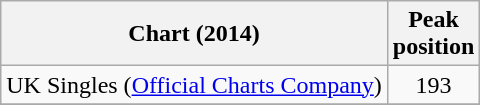<table class="wikitable">
<tr>
<th>Chart (2014)</th>
<th>Peak<br>position</th>
</tr>
<tr>
<td>UK Singles (<a href='#'>Official Charts Company</a>)</td>
<td align="center">193</td>
</tr>
<tr>
</tr>
<tr>
</tr>
<tr>
</tr>
<tr>
</tr>
</table>
